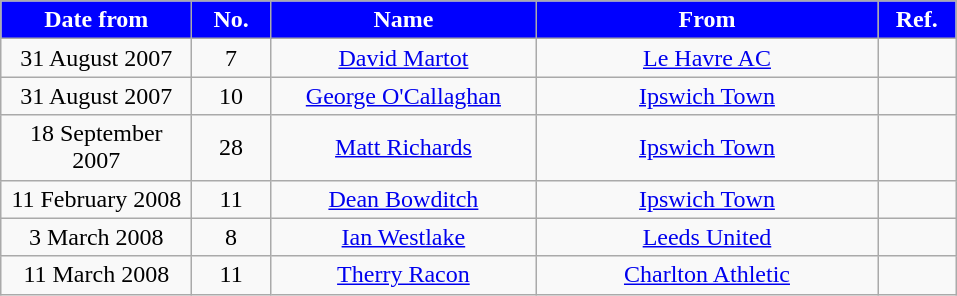<table class="wikitable" style="text-align:center">
<tr>
<th style="background:#0000FF;color:white;width:120px">Date from</th>
<th style="background:#0000FF;color:white;width:45px">No.</th>
<th style="background:#0000FF;color:white;width:170px">Name</th>
<th style="background:#0000FF;color:white;width:220px">From</th>
<th style="background:#0000FF;color:white;width:45px">Ref.</th>
</tr>
<tr>
<td>31 August 2007</td>
<td>7</td>
<td><a href='#'>David Martot</a></td>
<td><a href='#'>Le Havre AC</a></td>
<td></td>
</tr>
<tr>
<td>31 August 2007</td>
<td>10</td>
<td><a href='#'>George O'Callaghan</a></td>
<td><a href='#'>Ipswich Town</a></td>
<td></td>
</tr>
<tr>
<td>18 September 2007</td>
<td>28</td>
<td><a href='#'>Matt Richards</a></td>
<td><a href='#'>Ipswich Town</a></td>
<td></td>
</tr>
<tr>
<td>11 February 2008</td>
<td>11</td>
<td><a href='#'>Dean Bowditch</a></td>
<td><a href='#'>Ipswich Town</a></td>
<td></td>
</tr>
<tr>
<td>3 March 2008</td>
<td>8</td>
<td><a href='#'>Ian Westlake</a></td>
<td><a href='#'>Leeds United</a></td>
<td></td>
</tr>
<tr>
<td>11 March 2008</td>
<td>11</td>
<td><a href='#'>Therry Racon</a></td>
<td><a href='#'>Charlton Athletic</a></td>
<td></td>
</tr>
</table>
